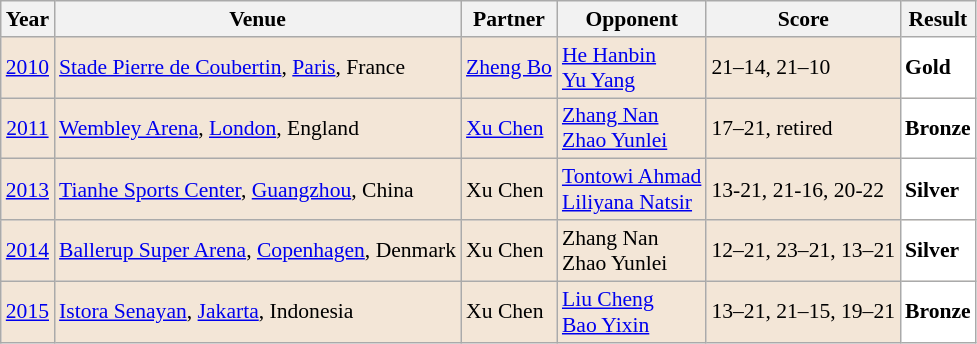<table class="sortable wikitable" style="font-size: 90%;">
<tr>
<th>Year</th>
<th>Venue</th>
<th>Partner</th>
<th>Opponent</th>
<th>Score</th>
<th>Result</th>
</tr>
<tr style="background:#F3E6D7">
<td align="center"><a href='#'>2010</a></td>
<td align="left"><a href='#'>Stade Pierre de Coubertin</a>, <a href='#'>Paris</a>, France</td>
<td align="left"> <a href='#'>Zheng Bo</a></td>
<td align="left"> <a href='#'>He Hanbin</a> <br>  <a href='#'>Yu Yang</a></td>
<td align="left">21–14, 21–10</td>
<td style="text-align:left; background:white"> <strong>Gold</strong></td>
</tr>
<tr style="background:#F3E6D7">
<td align="center"><a href='#'>2011</a></td>
<td align="left"><a href='#'>Wembley Arena</a>, <a href='#'>London</a>, England</td>
<td align="left"> <a href='#'>Xu Chen</a></td>
<td align="left"> <a href='#'>Zhang Nan</a><br> <a href='#'>Zhao Yunlei</a></td>
<td align="left">17–21, retired</td>
<td style="text-align:left; background:white"> <strong>Bronze</strong></td>
</tr>
<tr style="background:#F3E6D7">
<td align="center"><a href='#'>2013</a></td>
<td align="left"><a href='#'>Tianhe Sports Center</a>, <a href='#'>Guangzhou</a>, China</td>
<td align="left"> Xu Chen</td>
<td align="left"> <a href='#'>Tontowi Ahmad</a><br> <a href='#'>Liliyana Natsir</a></td>
<td align="left">13-21, 21-16, 20-22</td>
<td style="text-align:left; background:white"> <strong>Silver</strong></td>
</tr>
<tr style="background:#F3E6D7">
<td align="center"><a href='#'>2014</a></td>
<td align="left"><a href='#'>Ballerup Super Arena</a>, <a href='#'>Copenhagen</a>, Denmark</td>
<td align="left"> Xu Chen</td>
<td align="left"> Zhang Nan<br> Zhao Yunlei</td>
<td align="left">12–21, 23–21, 13–21</td>
<td style="text-align:left; background:white"> <strong>Silver</strong></td>
</tr>
<tr style="background:#F3E6D7">
<td align="center"><a href='#'>2015</a></td>
<td align="left"><a href='#'>Istora Senayan</a>, <a href='#'>Jakarta</a>, Indonesia</td>
<td align="left"> Xu Chen</td>
<td align="left"> <a href='#'>Liu Cheng</a><br> <a href='#'>Bao Yixin</a></td>
<td align="left">13–21, 21–15, 19–21</td>
<td style="text-align:left; background:white"> <strong>Bronze</strong></td>
</tr>
</table>
